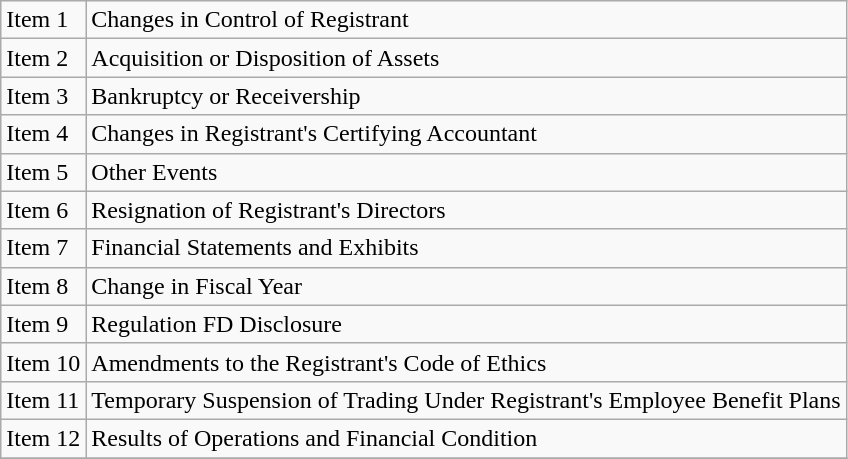<table class="wikitable">
<tr>
<td>Item 1</td>
<td>Changes in Control of Registrant</td>
</tr>
<tr>
<td>Item 2</td>
<td>Acquisition or Disposition of Assets</td>
</tr>
<tr>
<td>Item 3</td>
<td>Bankruptcy or Receivership</td>
</tr>
<tr>
<td>Item 4</td>
<td>Changes in Registrant's Certifying Accountant</td>
</tr>
<tr>
<td>Item 5</td>
<td>Other Events</td>
</tr>
<tr>
<td>Item 6</td>
<td>Resignation of Registrant's Directors</td>
</tr>
<tr>
<td>Item 7</td>
<td>Financial Statements and Exhibits</td>
</tr>
<tr>
<td>Item 8</td>
<td>Change in Fiscal Year</td>
</tr>
<tr>
<td>Item 9</td>
<td>Regulation FD Disclosure</td>
</tr>
<tr>
<td>Item 10</td>
<td>Amendments to the Registrant's Code of Ethics</td>
</tr>
<tr>
<td>Item 11</td>
<td>Temporary Suspension of Trading Under Registrant's Employee Benefit Plans</td>
</tr>
<tr>
<td>Item 12</td>
<td>Results of Operations and Financial Condition</td>
</tr>
<tr>
</tr>
</table>
